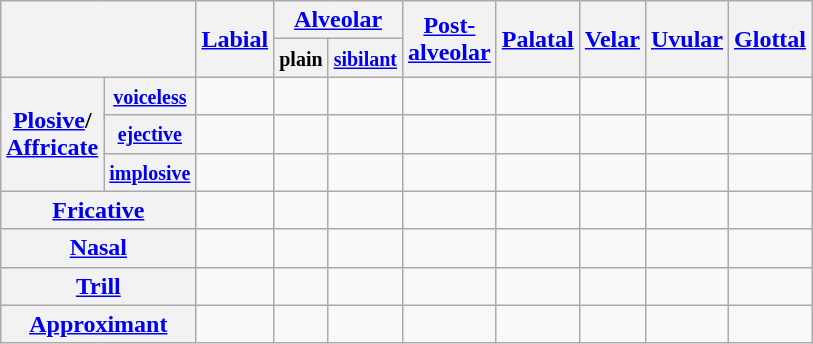<table class="wikitable" style="text-align:center">
<tr>
<th colspan="2" rowspan="2"></th>
<th rowspan="2"><a href='#'>Labial</a></th>
<th colspan="2"><a href='#'>Alveolar</a></th>
<th rowspan="2"><a href='#'>Post-<br>alveolar</a></th>
<th rowspan="2"><a href='#'>Palatal</a></th>
<th rowspan="2"><a href='#'>Velar</a></th>
<th rowspan="2"><a href='#'>Uvular</a></th>
<th rowspan="2"><a href='#'>Glottal</a></th>
</tr>
<tr>
<th><small>plain</small></th>
<th><small><a href='#'>sibilant</a></small></th>
</tr>
<tr>
<th rowspan="3"><a href='#'>Plosive</a>/<br><a href='#'>Affricate</a></th>
<th><a href='#'><small>voiceless</small></a></th>
<td></td>
<td></td>
<td></td>
<td></td>
<td></td>
<td></td>
<td></td>
<td></td>
</tr>
<tr>
<th><small><a href='#'>ejective</a></small></th>
<td></td>
<td></td>
<td></td>
<td></td>
<td></td>
<td></td>
<td></td>
<td></td>
</tr>
<tr>
<th><small><a href='#'>implosive</a></small></th>
<td></td>
<td></td>
<td></td>
<td></td>
<td></td>
<td></td>
<td></td>
<td></td>
</tr>
<tr>
<th colspan="2"><a href='#'>Fricative</a></th>
<td></td>
<td></td>
<td></td>
<td></td>
<td></td>
<td></td>
<td></td>
<td></td>
</tr>
<tr>
<th colspan="2"><a href='#'>Nasal</a></th>
<td></td>
<td></td>
<td></td>
<td></td>
<td></td>
<td></td>
<td></td>
<td></td>
</tr>
<tr>
<th colspan="2"><a href='#'>Trill</a></th>
<td></td>
<td></td>
<td></td>
<td></td>
<td></td>
<td></td>
<td></td>
<td></td>
</tr>
<tr>
<th colspan="2"><a href='#'>Approximant</a></th>
<td></td>
<td></td>
<td></td>
<td></td>
<td></td>
<td></td>
<td></td>
<td></td>
</tr>
</table>
